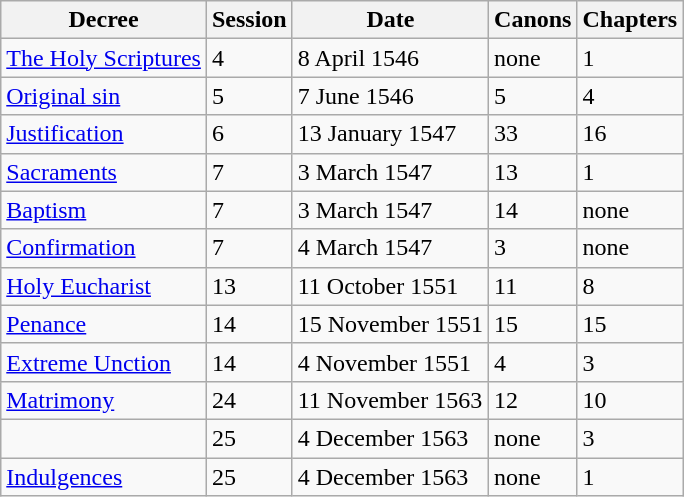<table class="wikitable">
<tr>
<th>Decree<th>Session</th></th>
<th>Date</th>
<th>Canons</th>
<th>Chapters </tr></th>
<td><a href='#'>The Holy Scriptures</a></td>
<td>4</td>
<td>8 April 1546</td>
<td>none</td>
<td>1   </tr></td>
<td><a href='#'>Original sin</a></td>
<td>5</td>
<td>7 June 1546</td>
<td>5</td>
<td>4   </tr></td>
<td><a href='#'>Justification</a></td>
<td>6</td>
<td>13 January 1547</td>
<td>33</td>
<td>16 </tr></td>
<td><a href='#'>Sacraments</a></td>
<td>7</td>
<td>3 March 1547</td>
<td>13</td>
<td>1   </tr></td>
<td><a href='#'>Baptism</a></td>
<td>7</td>
<td>3 March 1547</td>
<td>14</td>
<td>none  </tr></td>
<td><a href='#'>Confirmation</a></td>
<td>7</td>
<td>4 March 1547</td>
<td>3</td>
<td>none  </tr></td>
<td><a href='#'>Holy Eucharist</a></td>
<td>13</td>
<td>11 October 1551</td>
<td>11</td>
<td>8   </tr></td>
<td><a href='#'>Penance</a></td>
<td>14</td>
<td>15 November 1551</td>
<td>15</td>
<td>15   </tr></td>
<td><a href='#'>Extreme Unction</a></td>
<td>14</td>
<td>4 November 1551</td>
<td>4</td>
<td>3 </tr></td>
<td><a href='#'>Matrimony</a></td>
<td>24</td>
<td>11 November 1563</td>
<td>12</td>
<td>10   </tr></td>
<td></td>
<td>25</td>
<td>4 December 1563</td>
<td>none</td>
<td>3 </tr></td>
<td><a href='#'>Indulgences</a></td>
<td>25</td>
<td>4 December 1563</td>
<td>none</td>
<td>1   </tr></td>
</tr>
</table>
